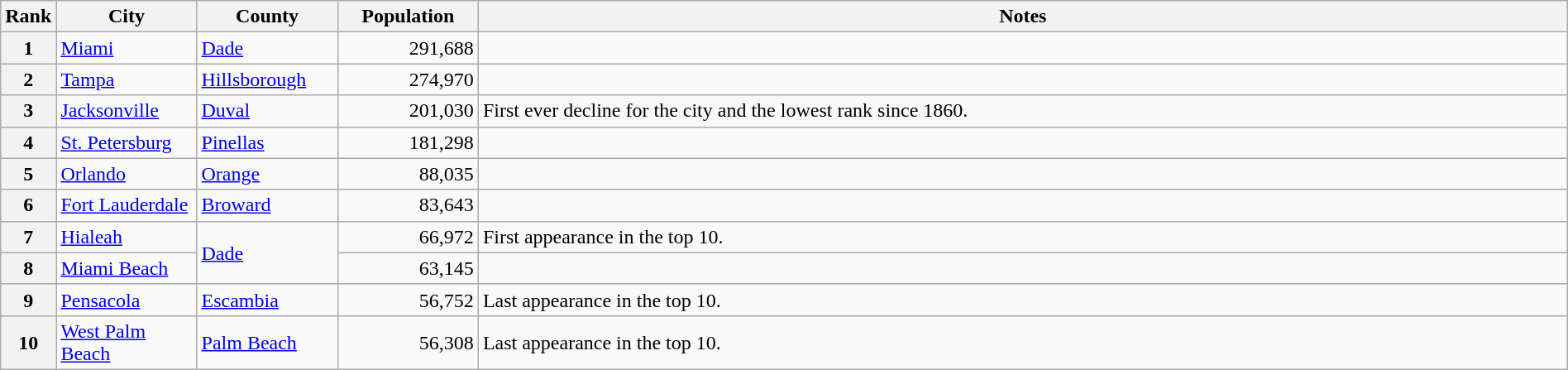<table class="wikitable plainrowheaders" style="width:100%">
<tr>
<th scope="col" style="width:3%;">Rank</th>
<th scope="col" style="width:9%;">City</th>
<th scope="col" style="width:9%;">County</th>
<th scope="col" style="width:9%;">Population</th>
<th scope="col" style="width:70%;">Notes</th>
</tr>
<tr>
<th scope="row">1</th>
<td><a href='#'>Miami</a></td>
<td><a href='#'>Dade</a></td>
<td align="right">291,688</td>
<td></td>
</tr>
<tr>
<th scope="row">2</th>
<td><a href='#'>Tampa</a></td>
<td><a href='#'>Hillsborough</a></td>
<td align="right">274,970</td>
<td></td>
</tr>
<tr>
<th scope="row">3</th>
<td><a href='#'>Jacksonville</a></td>
<td><a href='#'>Duval</a></td>
<td align="right">201,030</td>
<td>First ever decline for the city and the lowest rank since 1860.</td>
</tr>
<tr>
<th scope="row">4</th>
<td><a href='#'>St. Petersburg</a></td>
<td><a href='#'>Pinellas</a></td>
<td align="right">181,298</td>
<td></td>
</tr>
<tr>
<th scope="row">5</th>
<td><a href='#'>Orlando</a></td>
<td><a href='#'>Orange</a></td>
<td align="right">88,035</td>
<td></td>
</tr>
<tr>
<th scope="row">6</th>
<td><a href='#'>Fort Lauderdale</a></td>
<td><a href='#'>Broward</a></td>
<td align="right">83,643</td>
<td></td>
</tr>
<tr>
<th scope="row">7</th>
<td><a href='#'>Hialeah</a></td>
<td rowspan="2"><a href='#'>Dade</a></td>
<td align="right">66,972</td>
<td>First appearance in the top 10.</td>
</tr>
<tr>
<th scope="row">8</th>
<td><a href='#'>Miami Beach</a></td>
<td align="right">63,145</td>
<td></td>
</tr>
<tr>
<th scope="row">9</th>
<td><a href='#'>Pensacola</a></td>
<td><a href='#'>Escambia</a></td>
<td align="right">56,752</td>
<td>Last appearance in the top 10.</td>
</tr>
<tr>
<th scope="row">10</th>
<td><a href='#'>West Palm Beach</a></td>
<td><a href='#'>Palm Beach</a></td>
<td align="right">56,308</td>
<td>Last appearance in the top 10.</td>
</tr>
</table>
